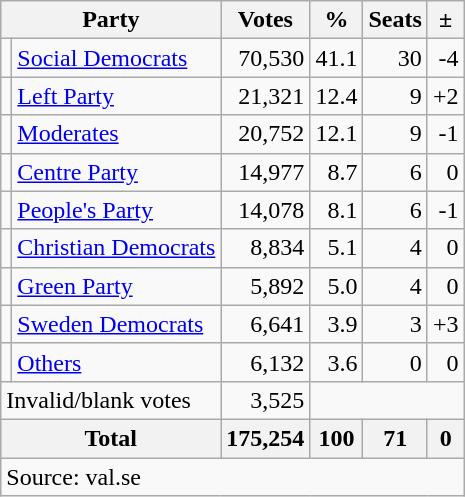<table class=wikitable style=text-align:right>
<tr>
<th colspan=2>Party</th>
<th>Votes</th>
<th>%</th>
<th>Seats</th>
<th>±</th>
</tr>
<tr>
<td bgcolor=></td>
<td align=left><a href='#'>Social Democrats</a></td>
<td>70,530</td>
<td>41.1</td>
<td>30</td>
<td>-4</td>
</tr>
<tr>
<td bgcolor=></td>
<td align=left><a href='#'>Left Party</a></td>
<td>21,321</td>
<td>12.4</td>
<td>9</td>
<td>+2</td>
</tr>
<tr>
<td bgcolor=></td>
<td align=left><a href='#'>Moderates</a></td>
<td>20,752</td>
<td>12.1</td>
<td>9</td>
<td>-1</td>
</tr>
<tr>
<td bgcolor=></td>
<td align=left><a href='#'>Centre Party</a></td>
<td>14,977</td>
<td>8.7</td>
<td>6</td>
<td>0</td>
</tr>
<tr>
<td bgcolor=></td>
<td align=left><a href='#'>People's Party</a></td>
<td>14,078</td>
<td>8.1</td>
<td>6</td>
<td>-1</td>
</tr>
<tr>
<td bgcolor=></td>
<td align=left><a href='#'>Christian Democrats</a></td>
<td>8,834</td>
<td>5.1</td>
<td>4</td>
<td>0</td>
</tr>
<tr>
<td bgcolor=></td>
<td align=left><a href='#'>Green Party</a></td>
<td>5,892</td>
<td>5.0</td>
<td>4</td>
<td>0</td>
</tr>
<tr>
<td bgcolor=></td>
<td align=left><a href='#'>Sweden Democrats</a></td>
<td>6,641</td>
<td>3.9</td>
<td>3</td>
<td>+3</td>
</tr>
<tr>
<td></td>
<td align=left><a href='#'>Others</a></td>
<td>6,132</td>
<td>3.6</td>
<td>0</td>
<td>0</td>
</tr>
<tr>
<td align=left colspan=2>Invalid/blank votes</td>
<td>3,525</td>
<td colspan=3></td>
</tr>
<tr>
<th align=left colspan=2>Total</th>
<th>175,254</th>
<th>100</th>
<th>71</th>
<th>0</th>
</tr>
<tr>
<td align=left colspan=6>Source: val.se </td>
</tr>
</table>
